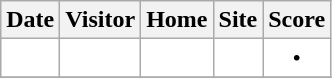<table class="wikitable" style="text-align:center">
<tr>
<th>Date</th>
<th>Visitor</th>
<th>Home</th>
<th>Site</th>
<th>Score</th>
</tr>
<tr style="background:#fff;">
<td></td>
<td></td>
<td></td>
<td></td>
<td>•</td>
</tr>
<tr>
</tr>
</table>
